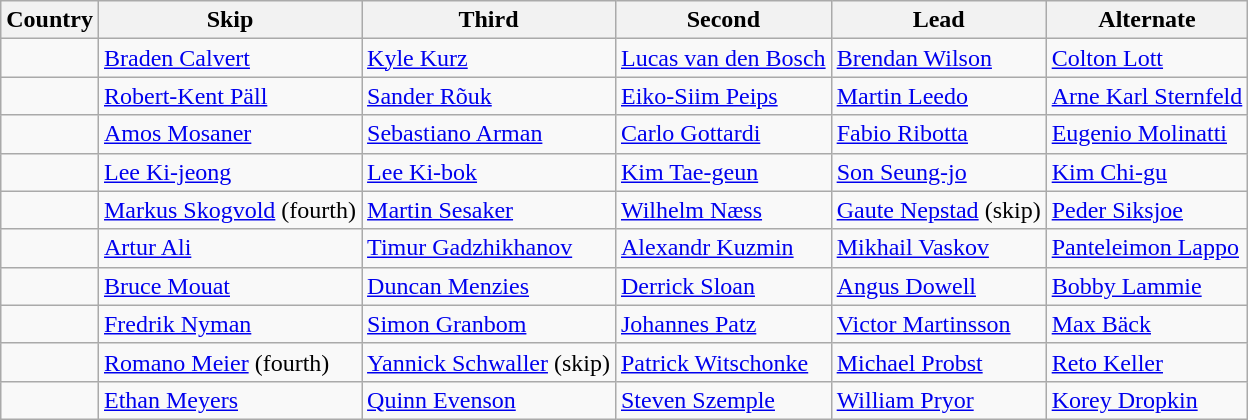<table class=wikitable>
<tr>
<th>Country</th>
<th>Skip</th>
<th>Third</th>
<th>Second</th>
<th>Lead</th>
<th>Alternate</th>
</tr>
<tr>
<td></td>
<td><a href='#'>Braden Calvert</a></td>
<td><a href='#'>Kyle Kurz</a></td>
<td><a href='#'>Lucas van den Bosch</a></td>
<td><a href='#'>Brendan Wilson</a></td>
<td><a href='#'>Colton Lott</a></td>
</tr>
<tr>
<td></td>
<td><a href='#'>Robert-Kent Päll</a></td>
<td><a href='#'>Sander Rõuk</a></td>
<td><a href='#'>Eiko-Siim Peips</a></td>
<td><a href='#'>Martin Leedo</a></td>
<td><a href='#'>Arne Karl Sternfeld</a></td>
</tr>
<tr>
<td></td>
<td><a href='#'>Amos Mosaner</a></td>
<td><a href='#'>Sebastiano Arman</a></td>
<td><a href='#'>Carlo Gottardi</a></td>
<td><a href='#'>Fabio Ribotta</a></td>
<td><a href='#'>Eugenio Molinatti</a></td>
</tr>
<tr>
<td></td>
<td><a href='#'>Lee Ki-jeong</a></td>
<td><a href='#'>Lee Ki-bok</a></td>
<td><a href='#'>Kim Tae-geun</a></td>
<td><a href='#'>Son Seung-jo</a></td>
<td><a href='#'>Kim Chi-gu</a></td>
</tr>
<tr>
<td></td>
<td><a href='#'>Markus Skogvold</a> (fourth)</td>
<td><a href='#'>Martin Sesaker</a></td>
<td><a href='#'>Wilhelm Næss</a></td>
<td><a href='#'>Gaute Nepstad</a> (skip)</td>
<td><a href='#'>Peder Siksjoe</a></td>
</tr>
<tr>
<td></td>
<td><a href='#'>Artur Ali</a></td>
<td><a href='#'>Timur Gadzhikhanov</a></td>
<td><a href='#'>Alexandr Kuzmin</a></td>
<td><a href='#'>Mikhail Vaskov</a></td>
<td><a href='#'>Panteleimon Lappo</a></td>
</tr>
<tr>
<td></td>
<td><a href='#'>Bruce Mouat</a></td>
<td><a href='#'>Duncan Menzies</a></td>
<td><a href='#'>Derrick Sloan</a></td>
<td><a href='#'>Angus Dowell</a></td>
<td><a href='#'>Bobby Lammie</a></td>
</tr>
<tr>
<td></td>
<td><a href='#'>Fredrik Nyman</a></td>
<td><a href='#'>Simon Granbom</a></td>
<td><a href='#'>Johannes Patz</a></td>
<td><a href='#'>Victor Martinsson</a></td>
<td><a href='#'>Max Bäck</a></td>
</tr>
<tr>
<td></td>
<td><a href='#'>Romano Meier</a> (fourth)</td>
<td><a href='#'>Yannick Schwaller</a> (skip)</td>
<td><a href='#'>Patrick Witschonke</a></td>
<td><a href='#'>Michael Probst</a></td>
<td><a href='#'>Reto Keller</a></td>
</tr>
<tr>
<td></td>
<td><a href='#'>Ethan Meyers</a></td>
<td><a href='#'>Quinn Evenson</a></td>
<td><a href='#'>Steven Szemple</a></td>
<td><a href='#'>William Pryor</a></td>
<td><a href='#'>Korey Dropkin</a></td>
</tr>
</table>
